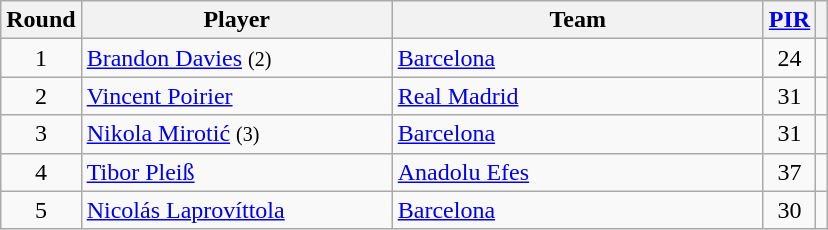<table class="wikitable sortable" style="text-align: center;">
<tr>
<th>Round</th>
<th style="width:200px;">Player</th>
<th style="width:240px;">Team</th>
<th><a href='#'>PIR</a></th>
<th></th>
</tr>
<tr>
<td>1</td>
<td style="text-align:left;"> <a href='#'>Brandon Davies</a> <small>(2)</small></td>
<td style="text-align:left;"> <a href='#'>Barcelona</a></td>
<td>24</td>
<td></td>
</tr>
<tr>
<td>2</td>
<td style="text-align:left;"> <a href='#'>Vincent Poirier</a></td>
<td style="text-align:left;"> <a href='#'>Real Madrid</a></td>
<td>31</td>
<td></td>
</tr>
<tr>
<td>3</td>
<td style="text-align:left;"> <a href='#'>Nikola Mirotić</a> <small>(3)</small></td>
<td style="text-align:left;"> <a href='#'>Barcelona</a></td>
<td>31</td>
<td></td>
</tr>
<tr>
<td>4</td>
<td style="text-align:left;"> <a href='#'>Tibor Pleiß</a></td>
<td style="text-align:left;"> <a href='#'>Anadolu Efes</a></td>
<td>37</td>
<td></td>
</tr>
<tr>
<td>5</td>
<td style="text-align:left;"> <a href='#'>Nicolás Laprovíttola</a></td>
<td style="text-align:left;"> <a href='#'>Barcelona</a></td>
<td>30</td>
<td></td>
</tr>
</table>
